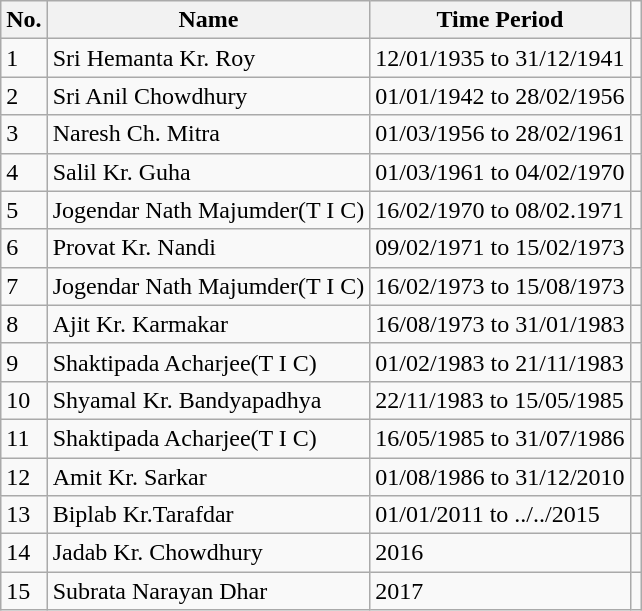<table class="wikitable sortable">
<tr>
<th>No.</th>
<th>Name</th>
<th>Time Period</th>
<td></td>
</tr>
<tr>
<td>1</td>
<td>Sri Hemanta Kr. Roy</td>
<td>12/01/1935 to 31/12/1941</td>
<td></td>
</tr>
<tr>
<td>2</td>
<td>Sri Anil Chowdhury</td>
<td>01/01/1942 to 28/02/1956</td>
<td></td>
</tr>
<tr>
<td>3</td>
<td>Naresh Ch. Mitra</td>
<td>01/03/1956 to 28/02/1961</td>
<td></td>
</tr>
<tr>
<td>4</td>
<td>Salil Kr. Guha</td>
<td>01/03/1961 to 04/02/1970</td>
<td></td>
</tr>
<tr>
<td>5</td>
<td>Jogendar Nath Majumder(T I C)</td>
<td>16/02/1970 to 08/02.1971</td>
<td></td>
</tr>
<tr>
<td>6</td>
<td>Provat Kr. Nandi</td>
<td>09/02/1971 to 15/02/1973</td>
<td></td>
</tr>
<tr>
<td>7</td>
<td>Jogendar Nath Majumder(T I C)</td>
<td>16/02/1973 to 15/08/1973</td>
<td></td>
</tr>
<tr>
<td>8</td>
<td>Ajit Kr. Karmakar</td>
<td>16/08/1973 to 31/01/1983</td>
<td></td>
</tr>
<tr>
<td>9</td>
<td>Shaktipada Acharjee(T I C)</td>
<td>01/02/1983 to 21/11/1983</td>
<td></td>
</tr>
<tr>
<td>10</td>
<td>Shyamal Kr. Bandyapadhya</td>
<td>22/11/1983 to 15/05/1985</td>
<td></td>
</tr>
<tr>
<td>11</td>
<td>Shaktipada Acharjee(T I C)</td>
<td>16/05/1985 to 31/07/1986</td>
<td></td>
</tr>
<tr>
<td>12</td>
<td>Amit Kr. Sarkar</td>
<td>01/08/1986 to 31/12/2010</td>
<td></td>
</tr>
<tr>
<td>13</td>
<td>Biplab Kr.Tarafdar</td>
<td>01/01/2011 to ../../2015</td>
<td></td>
</tr>
<tr>
<td>14</td>
<td>Jadab Kr. Chowdhury</td>
<td>2016</td>
<td></td>
</tr>
<tr>
<td>15</td>
<td>Subrata Narayan Dhar</td>
<td>2017</td>
<td></td>
</tr>
</table>
